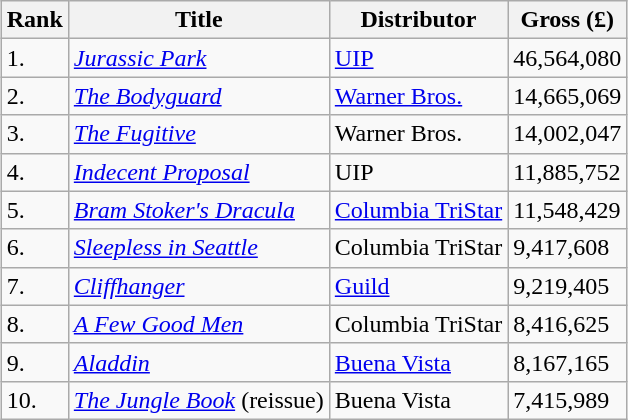<table class="wikitable sortable" style="margin:auto; margin:auto;">
<tr>
<th>Rank</th>
<th>Title</th>
<th>Distributor</th>
<th>Gross (£)</th>
</tr>
<tr>
<td>1.</td>
<td><em><a href='#'>Jurassic Park</a></em></td>
<td><a href='#'>UIP</a></td>
<td>46,564,080</td>
</tr>
<tr>
<td>2.</td>
<td><em><a href='#'>The Bodyguard</a></em></td>
<td><a href='#'>Warner Bros.</a></td>
<td>14,665,069</td>
</tr>
<tr>
<td>3.</td>
<td><em><a href='#'>The Fugitive</a></em></td>
<td>Warner Bros.</td>
<td>14,002,047</td>
</tr>
<tr>
<td>4.</td>
<td><em><a href='#'>Indecent Proposal</a></em></td>
<td>UIP</td>
<td>11,885,752</td>
</tr>
<tr>
<td>5.</td>
<td><em><a href='#'>Bram Stoker's Dracula</a></em></td>
<td><a href='#'>Columbia TriStar</a></td>
<td>11,548,429</td>
</tr>
<tr>
<td>6.</td>
<td><em><a href='#'>Sleepless in Seattle</a></em></td>
<td>Columbia TriStar</td>
<td>9,417,608</td>
</tr>
<tr>
<td>7.</td>
<td><em><a href='#'>Cliffhanger</a></em></td>
<td><a href='#'>Guild</a></td>
<td>9,219,405</td>
</tr>
<tr>
<td>8.</td>
<td><em><a href='#'>A Few Good Men</a></em></td>
<td>Columbia TriStar</td>
<td>8,416,625</td>
</tr>
<tr>
<td>9.</td>
<td><em><a href='#'>Aladdin</a></em></td>
<td><a href='#'>Buena Vista</a></td>
<td>8,167,165</td>
</tr>
<tr>
<td>10.</td>
<td><em><a href='#'>The Jungle Book</a></em> (reissue)</td>
<td>Buena Vista</td>
<td>7,415,989</td>
</tr>
</table>
